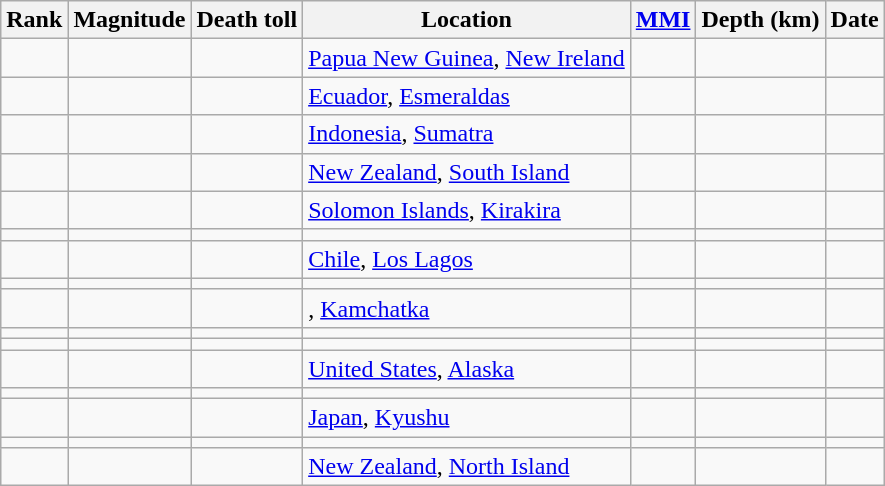<table class="sortable wikitable" style="font-size:100%;">
<tr>
<th>Rank</th>
<th>Magnitude</th>
<th>Death toll</th>
<th>Location</th>
<th><a href='#'>MMI</a></th>
<th>Depth (km)</th>
<th>Date</th>
</tr>
<tr>
<td></td>
<td></td>
<td></td>
<td> <a href='#'>Papua New Guinea</a>, <a href='#'>New Ireland</a></td>
<td></td>
<td></td>
<td></td>
</tr>
<tr>
<td></td>
<td></td>
<td></td>
<td> <a href='#'>Ecuador</a>, <a href='#'>Esmeraldas</a></td>
<td></td>
<td></td>
<td></td>
</tr>
<tr>
<td></td>
<td></td>
<td></td>
<td> <a href='#'>Indonesia</a>, <a href='#'>Sumatra</a></td>
<td></td>
<td></td>
<td></td>
</tr>
<tr>
<td></td>
<td></td>
<td></td>
<td> <a href='#'>New Zealand</a>, <a href='#'>South Island</a></td>
<td></td>
<td></td>
<td></td>
</tr>
<tr>
<td></td>
<td></td>
<td></td>
<td> <a href='#'>Solomon Islands</a>, <a href='#'>Kirakira</a></td>
<td></td>
<td></td>
<td></td>
</tr>
<tr>
<td></td>
<td></td>
<td></td>
<td></td>
<td></td>
<td></td>
<td></td>
</tr>
<tr>
<td></td>
<td></td>
<td></td>
<td> <a href='#'>Chile</a>, <a href='#'>Los Lagos</a></td>
<td></td>
<td></td>
<td></td>
</tr>
<tr>
<td></td>
<td></td>
<td></td>
<td></td>
<td></td>
<td></td>
<td></td>
</tr>
<tr>
<td></td>
<td></td>
<td></td>
<td>, <a href='#'>Kamchatka</a></td>
<td></td>
<td></td>
<td></td>
</tr>
<tr>
<td></td>
<td></td>
<td></td>
<td></td>
<td></td>
<td></td>
<td></td>
</tr>
<tr>
<td></td>
<td></td>
<td></td>
<td></td>
<td></td>
<td></td>
<td></td>
</tr>
<tr>
<td></td>
<td></td>
<td></td>
<td> <a href='#'>United States</a>, <a href='#'>Alaska</a></td>
<td></td>
<td></td>
<td></td>
</tr>
<tr>
<td></td>
<td></td>
<td></td>
<td></td>
<td></td>
<td></td>
<td></td>
</tr>
<tr>
<td></td>
<td></td>
<td></td>
<td> <a href='#'>Japan</a>, <a href='#'>Kyushu</a></td>
<td></td>
<td></td>
<td></td>
</tr>
<tr>
<td></td>
<td></td>
<td></td>
<td></td>
<td></td>
<td></td>
<td></td>
</tr>
<tr>
<td></td>
<td></td>
<td></td>
<td> <a href='#'>New Zealand</a>, <a href='#'>North Island</a></td>
<td></td>
<td></td>
<td></td>
</tr>
</table>
